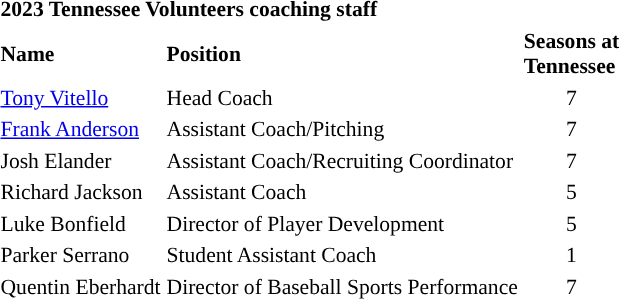<table class="toccolours" style="text-align: left; font-size:90%;">
<tr>
<th colspan="9">2023 Tennessee Volunteers coaching staff</th>
</tr>
<tr>
<th>Name</th>
<th>Position</th>
<th>Seasons at<br>Tennessee</th>
</tr>
<tr>
<td><a href='#'>Tony Vitello</a></td>
<td>Head Coach</td>
<td align=center>7</td>
</tr>
<tr>
<td><a href='#'>Frank Anderson</a></td>
<td>Assistant Coach/Pitching</td>
<td align=center>7</td>
</tr>
<tr>
<td>Josh Elander</td>
<td>Assistant Coach/Recruiting Coordinator</td>
<td align=center>7</td>
</tr>
<tr>
<td>Richard Jackson</td>
<td>Assistant Coach</td>
<td align=center>5</td>
</tr>
<tr>
<td>Luke Bonfield</td>
<td>Director of Player Development</td>
<td align=center>5</td>
</tr>
<tr>
<td>Parker Serrano</td>
<td>Student Assistant Coach</td>
<td align=center>1</td>
</tr>
<tr>
<td>Quentin Eberhardt</td>
<td>Director of Baseball Sports Performance</td>
<td align=center>7</td>
</tr>
</table>
